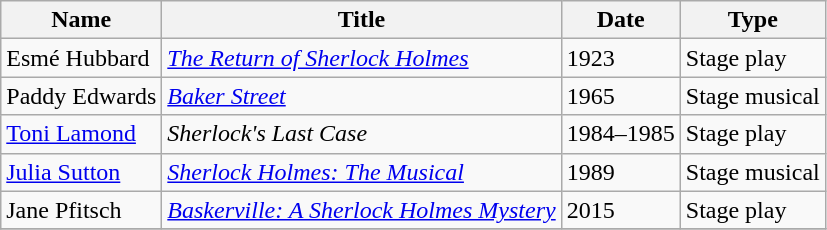<table class="wikitable sortable">
<tr>
<th>Name</th>
<th>Title</th>
<th>Date</th>
<th>Type</th>
</tr>
<tr>
<td>Esmé Hubbard</td>
<td><em><a href='#'>The Return of Sherlock Holmes</a></em></td>
<td>1923</td>
<td>Stage play</td>
</tr>
<tr>
<td>Paddy Edwards</td>
<td><em><a href='#'>Baker Street</a></em></td>
<td>1965</td>
<td>Stage musical</td>
</tr>
<tr>
<td><a href='#'>Toni Lamond</a></td>
<td><em>Sherlock's Last Case</em></td>
<td>1984–1985</td>
<td>Stage play</td>
</tr>
<tr>
<td><a href='#'>Julia Sutton</a></td>
<td><em><a href='#'>Sherlock Holmes: The Musical</a></em></td>
<td>1989</td>
<td>Stage musical</td>
</tr>
<tr>
<td>Jane Pfitsch</td>
<td><em><a href='#'>Baskerville: A Sherlock Holmes Mystery</a></em></td>
<td>2015</td>
<td>Stage play</td>
</tr>
<tr>
</tr>
</table>
